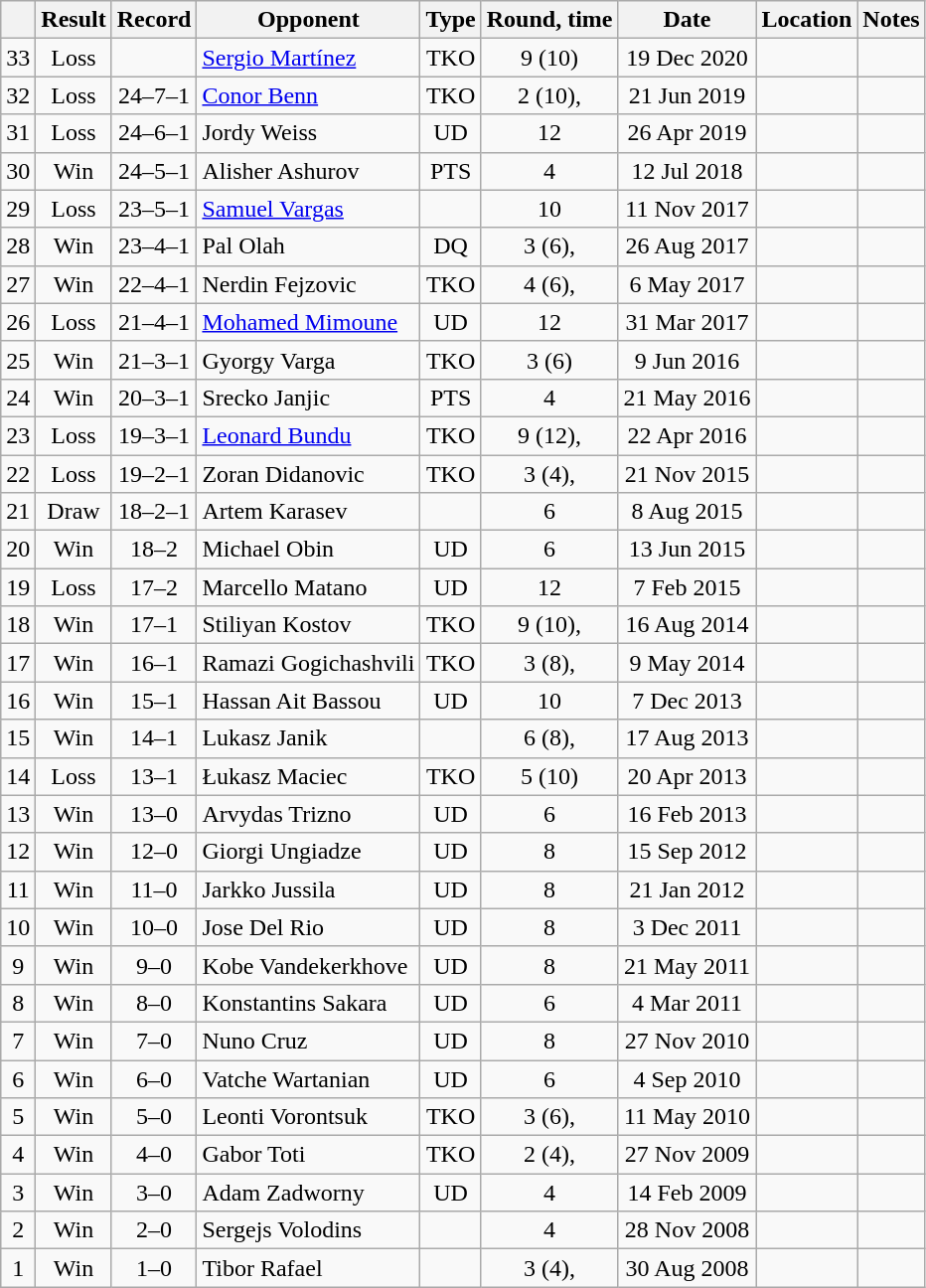<table class="wikitable" style="text-align:center">
<tr>
<th></th>
<th>Result</th>
<th>Record</th>
<th>Opponent</th>
<th>Type</th>
<th>Round, time</th>
<th>Date</th>
<th>Location</th>
<th>Notes</th>
</tr>
<tr>
<td>33</td>
<td>Loss</td>
<td></td>
<td style="text-align:left;"><a href='#'>Sergio Martínez</a></td>
<td>TKO</td>
<td>9 (10)</td>
<td>19 Dec 2020</td>
<td style="text-align:left;"></td>
<td></td>
</tr>
<tr>
<td>32</td>
<td>Loss</td>
<td>24–7–1</td>
<td style="text-align:left;"><a href='#'>Conor Benn</a></td>
<td>TKO</td>
<td>2 (10), </td>
<td>21 Jun 2019</td>
<td style="text-align:left;"></td>
<td style="text-align:left;"></td>
</tr>
<tr>
<td>31</td>
<td>Loss</td>
<td>24–6–1</td>
<td style="text-align:left;">Jordy Weiss</td>
<td>UD</td>
<td>12</td>
<td>26 Apr 2019</td>
<td style="text-align:left;"></td>
<td style="text-align:left;"></td>
</tr>
<tr>
<td>30</td>
<td>Win</td>
<td>24–5–1</td>
<td style="text-align:left;">Alisher Ashurov</td>
<td>PTS</td>
<td>4</td>
<td>12 Jul 2018</td>
<td style="text-align:left;"></td>
<td></td>
</tr>
<tr>
<td>29</td>
<td>Loss</td>
<td>23–5–1</td>
<td style="text-align:left;"><a href='#'>Samuel Vargas</a></td>
<td></td>
<td>10</td>
<td>11 Nov 2017</td>
<td style="text-align:left;"></td>
<td style="text-align:left;"></td>
</tr>
<tr>
<td>28</td>
<td>Win</td>
<td>23–4–1</td>
<td style="text-align:left;">Pal Olah</td>
<td>DQ</td>
<td>3 (6), </td>
<td>26 Aug 2017</td>
<td style="text-align:left;"></td>
<td></td>
</tr>
<tr>
<td>27</td>
<td>Win</td>
<td>22–4–1</td>
<td style="text-align:left;">Nerdin Fejzovic</td>
<td>TKO</td>
<td>4 (6), </td>
<td>6 May 2017</td>
<td style="text-align:left;"></td>
<td></td>
</tr>
<tr>
<td>26</td>
<td>Loss</td>
<td>21–4–1</td>
<td style="text-align:left;"><a href='#'>Mohamed Mimoune</a></td>
<td>UD</td>
<td>12</td>
<td>31 Mar 2017</td>
<td style="text-align:left;"></td>
<td style="text-align:left;"></td>
</tr>
<tr>
<td>25</td>
<td>Win</td>
<td>21–3–1</td>
<td style="text-align:left;">Gyorgy Varga</td>
<td>TKO</td>
<td>3 (6)</td>
<td>9 Jun 2016</td>
<td style="text-align:left;"></td>
<td></td>
</tr>
<tr>
<td>24</td>
<td>Win</td>
<td>20–3–1</td>
<td style="text-align:left;">Srecko Janjic</td>
<td>PTS</td>
<td>4</td>
<td>21 May 2016</td>
<td style="text-align:left;"></td>
<td></td>
</tr>
<tr>
<td>23</td>
<td>Loss</td>
<td>19–3–1</td>
<td style="text-align:left;"><a href='#'>Leonard Bundu</a></td>
<td>TKO</td>
<td>9 (12), </td>
<td>22 Apr 2016</td>
<td style="text-align:left;"></td>
<td style="text-align:left;"></td>
</tr>
<tr>
<td>22</td>
<td>Loss</td>
<td>19–2–1</td>
<td style="text-align:left;">Zoran Didanovic</td>
<td>TKO</td>
<td>3 (4), </td>
<td>21 Nov 2015</td>
<td style="text-align:left;"></td>
<td></td>
</tr>
<tr>
<td>21</td>
<td>Draw</td>
<td>18–2–1</td>
<td style="text-align:left;">Artem Karasev</td>
<td></td>
<td>6</td>
<td>8 Aug 2015</td>
<td style="text-align:left;"></td>
<td></td>
</tr>
<tr>
<td>20</td>
<td>Win</td>
<td>18–2</td>
<td style="text-align:left;">Michael Obin</td>
<td>UD</td>
<td>6</td>
<td>13 Jun 2015</td>
<td style="text-align:left;"></td>
<td></td>
</tr>
<tr>
<td>19</td>
<td>Loss</td>
<td>17–2</td>
<td style="text-align:left;">Marcello Matano</td>
<td>UD</td>
<td>12</td>
<td>7 Feb 2015</td>
<td style="text-align:left;"></td>
<td style="text-align:left;"></td>
</tr>
<tr>
<td>18</td>
<td>Win</td>
<td>17–1</td>
<td style="text-align:left;">Stiliyan Kostov</td>
<td>TKO</td>
<td>9 (10), </td>
<td>16 Aug 2014</td>
<td style="text-align:left;"></td>
<td></td>
</tr>
<tr>
<td>17</td>
<td>Win</td>
<td>16–1</td>
<td style="text-align:left;">Ramazi Gogichashvili</td>
<td>TKO</td>
<td>3 (8), </td>
<td>9 May 2014</td>
<td style="text-align:left;"></td>
<td></td>
</tr>
<tr>
<td>16</td>
<td>Win</td>
<td>15–1</td>
<td style="text-align:left;">Hassan Ait Bassou</td>
<td>UD</td>
<td>10</td>
<td>7 Dec 2013</td>
<td style="text-align:left;"></td>
<td></td>
</tr>
<tr>
<td>15</td>
<td>Win</td>
<td>14–1</td>
<td style="text-align:left;">Lukasz Janik</td>
<td></td>
<td>6 (8), </td>
<td>17 Aug 2013</td>
<td style="text-align:left;"></td>
<td></td>
</tr>
<tr>
<td>14</td>
<td>Loss</td>
<td>13–1</td>
<td style="text-align:left;">Łukasz Maciec</td>
<td>TKO</td>
<td>5 (10)</td>
<td>20 Apr 2013</td>
<td style="text-align:left;"></td>
<td></td>
</tr>
<tr>
<td>13</td>
<td>Win</td>
<td>13–0</td>
<td style="text-align:left;">Arvydas Trizno</td>
<td>UD</td>
<td>6</td>
<td>16 Feb 2013</td>
<td style="text-align:left;"></td>
<td></td>
</tr>
<tr>
<td>12</td>
<td>Win</td>
<td>12–0</td>
<td style="text-align:left;">Giorgi Ungiadze</td>
<td>UD</td>
<td>8</td>
<td>15 Sep 2012</td>
<td style="text-align:left;"></td>
<td></td>
</tr>
<tr>
<td>11</td>
<td>Win</td>
<td>11–0</td>
<td style="text-align:left;">Jarkko Jussila</td>
<td>UD</td>
<td>8</td>
<td>21 Jan 2012</td>
<td style="text-align:left;"></td>
<td></td>
</tr>
<tr>
<td>10</td>
<td>Win</td>
<td>10–0</td>
<td style="text-align:left;">Jose Del Rio</td>
<td>UD</td>
<td>8</td>
<td>3 Dec 2011</td>
<td style="text-align:left;"></td>
<td></td>
</tr>
<tr>
<td>9</td>
<td>Win</td>
<td>9–0</td>
<td style="text-align:left;">Kobe Vandekerkhove</td>
<td>UD</td>
<td>8</td>
<td>21 May 2011</td>
<td style="text-align:left;"></td>
<td></td>
</tr>
<tr>
<td>8</td>
<td>Win</td>
<td>8–0</td>
<td style="text-align:left;">Konstantins Sakara</td>
<td>UD</td>
<td>6</td>
<td>4 Mar 2011</td>
<td style="text-align:left;"></td>
<td></td>
</tr>
<tr>
<td>7</td>
<td>Win</td>
<td>7–0</td>
<td style="text-align:left;">Nuno Cruz</td>
<td>UD</td>
<td>8</td>
<td>27 Nov 2010</td>
<td style="text-align:left;"></td>
<td></td>
</tr>
<tr>
<td>6</td>
<td>Win</td>
<td>6–0</td>
<td style="text-align:left;">Vatche Wartanian</td>
<td>UD</td>
<td>6</td>
<td>4 Sep 2010</td>
<td style="text-align:left;"></td>
<td></td>
</tr>
<tr>
<td>5</td>
<td>Win</td>
<td>5–0</td>
<td style="text-align:left;">Leonti Vorontsuk</td>
<td>TKO</td>
<td>3 (6), </td>
<td>11 May 2010</td>
<td style="text-align:left;"></td>
<td></td>
</tr>
<tr>
<td>4</td>
<td>Win</td>
<td>4–0</td>
<td style="text-align:left;">Gabor Toti</td>
<td>TKO</td>
<td>2 (4), </td>
<td>27 Nov 2009</td>
<td style="text-align:left;"></td>
<td></td>
</tr>
<tr>
<td>3</td>
<td>Win</td>
<td>3–0</td>
<td style="text-align:left;">Adam Zadworny</td>
<td>UD</td>
<td>4</td>
<td>14 Feb 2009</td>
<td style="text-align:left;"></td>
<td></td>
</tr>
<tr>
<td>2</td>
<td>Win</td>
<td>2–0</td>
<td style="text-align:left;">Sergejs Volodins</td>
<td></td>
<td>4</td>
<td>28 Nov 2008</td>
<td style="text-align:left;"></td>
<td></td>
</tr>
<tr>
<td>1</td>
<td>Win</td>
<td>1–0</td>
<td style="text-align:left;">Tibor Rafael</td>
<td></td>
<td>3 (4), </td>
<td>30 Aug 2008</td>
<td style="text-align:left;"></td>
<td></td>
</tr>
</table>
